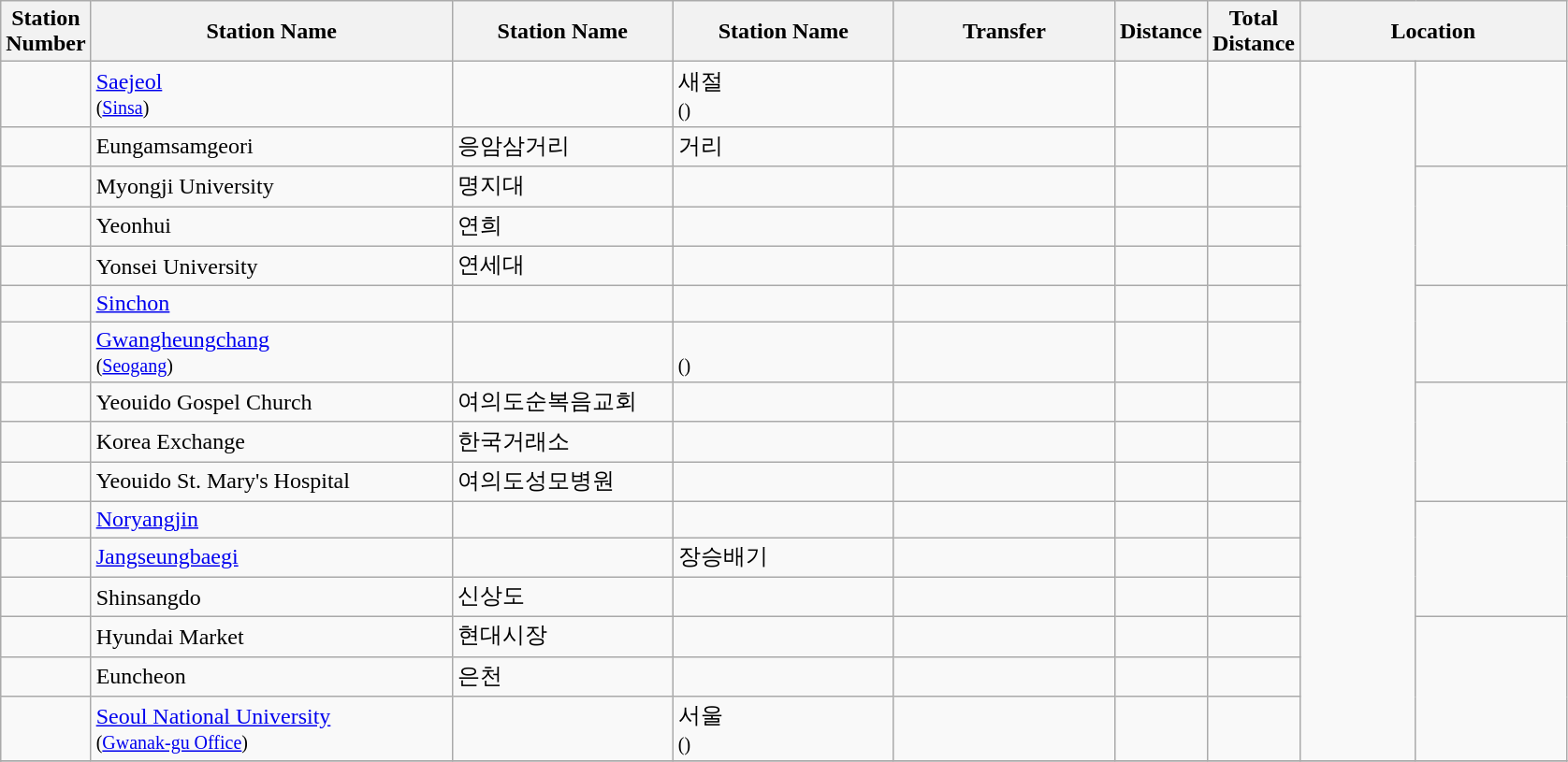<table class="wikitable">
<tr>
<th>Station<br>Number</th>
<th width = "250pt">Station Name<br></th>
<th width = "150pt">Station Name<br></th>
<th width = "150pt">Station Name<br></th>
<th width = "150pt">Transfer</th>
<th>Distance<br></th>
<th>Total<br>Distance</th>
<th colspan = "3">Location</th>
</tr>
<tr>
<td></td>
<td><a href='#'>Saejeol</a> <br><small>(<a href='#'>Sinsa</a>)</small></td>
<td></td>
<td>새절 <br><small>()</small></td>
<td></td>
<td></td>
<td></td>
<td rowspan = "16" width = "75pt"></td>
<td rowspan = "2" width = "100pt"></td>
</tr>
<tr>
<td></td>
<td>Eungamsamgeori</td>
<td>응암삼거리</td>
<td>거리</td>
<td></td>
<td></td>
<td></td>
</tr>
<tr>
<td></td>
<td>Myongji University</td>
<td>명지대</td>
<td></td>
<td></td>
<td></td>
<td></td>
<td rowspan = "3" width = "100pt"></td>
</tr>
<tr>
<td></td>
<td>Yeonhui</td>
<td>연희</td>
<td></td>
<td></td>
<td></td>
<td></td>
</tr>
<tr>
<td></td>
<td>Yonsei University</td>
<td>연세대</td>
<td></td>
<td></td>
<td></td>
<td></td>
</tr>
<tr>
<td></td>
<td><a href='#'>Sinchon</a></td>
<td></td>
<td></td>
<td></td>
<td></td>
<td></td>
<td rowspan = "2" width = "100pt"></td>
</tr>
<tr>
<td></td>
<td><a href='#'>Gwangheungchang</a> <br><small>(<a href='#'>Seogang</a>)</small></td>
<td></td>
<td> <br><small>()</small></td>
<td></td>
<td></td>
<td></td>
</tr>
<tr>
<td></td>
<td>Yeouido Gospel Church</td>
<td>여의도순복음교회</td>
<td></td>
<td></td>
<td></td>
<td></td>
<td rowspan = "3" width = "100pt"></td>
</tr>
<tr>
<td></td>
<td>Korea Exchange</td>
<td>한국거래소</td>
<td></td>
<td></td>
<td></td>
<td></td>
</tr>
<tr>
<td></td>
<td>Yeouido St. Mary's Hospital</td>
<td>여의도성모병원</td>
<td></td>
<td></td>
<td></td>
<td></td>
</tr>
<tr>
<td></td>
<td><a href='#'>Noryangjin</a></td>
<td></td>
<td></td>
<td> </td>
<td></td>
<td></td>
<td rowspan = "3" width = "100pt"></td>
</tr>
<tr>
<td></td>
<td><a href='#'>Jangseungbaegi</a></td>
<td></td>
<td>장승배기</td>
<td></td>
<td></td>
<td></td>
</tr>
<tr>
<td></td>
<td>Shinsangdo</td>
<td>신상도</td>
<td></td>
<td></td>
<td></td>
<td></td>
</tr>
<tr>
<td></td>
<td>Hyundai Market</td>
<td>현대시장</td>
<td></td>
<td></td>
<td></td>
<td></td>
<td rowspan = "3" width = "100pt"></td>
</tr>
<tr>
<td></td>
<td>Euncheon</td>
<td>은천</td>
<td></td>
<td></td>
<td></td>
<td></td>
</tr>
<tr>
<td></td>
<td><a href='#'>Seoul National University</a> <br><small>(<a href='#'>Gwanak-gu Office</a>)</small></td>
<td></td>
<td>서울 <br><small>()</small></td>
<td></td>
<td></td>
<td></td>
</tr>
<tr>
</tr>
<tr>
</tr>
</table>
